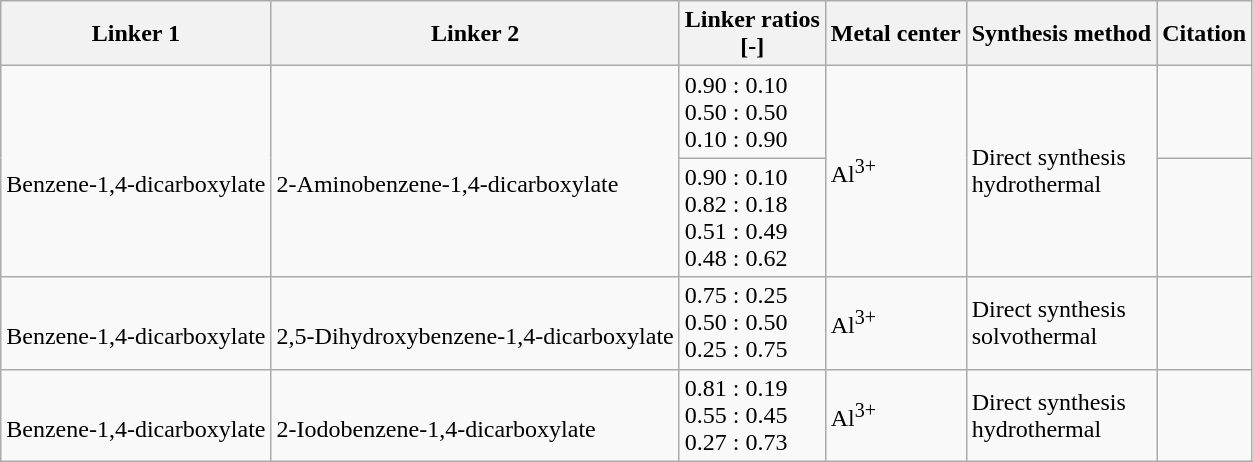<table class="wikitable">
<tr>
<th>Linker 1</th>
<th>Linker 2</th>
<th>Linker ratios<br>[-]</th>
<th>Metal center</th>
<th>Synthesis method</th>
<th>Citation</th>
</tr>
<tr>
<td rowspan="2"><br>Benzene-1,4-dicarboxylate</td>
<td rowspan="2"><br>2-Aminobenzene-1,4-dicarboxylate</td>
<td>0.90 : 0.10<br>0.50 : 0.50<br>0.10 : 0.90</td>
<td rowspan="2">Al<sup>3+</sup></td>
<td rowspan="2">Direct synthesis<br>hydrothermal</td>
<td></td>
</tr>
<tr>
<td>0.90 : 0.10<br>0.82 : 0.18<br>0.51 : 0.49<br>0.48 : 0.62</td>
<td></td>
</tr>
<tr>
<td><br>Benzene-1,4-dicarboxylate</td>
<td><br>2,5-Dihydroxybenzene-1,4-dicarboxylate</td>
<td>0.75 : 0.25<br>0.50 : 0.50<br>0.25 : 0.75</td>
<td>Al<sup>3+</sup></td>
<td>Direct synthesis<br>solvothermal</td>
<td></td>
</tr>
<tr>
<td><br>Benzene-1,4-dicarboxylate</td>
<td><br>2-Iodobenzene-1,4-dicarboxylate</td>
<td>0.81 : 0.19<br>0.55 : 0.45<br>0.27 : 0.73</td>
<td>Al<sup>3+</sup></td>
<td>Direct synthesis<br>hydrothermal</td>
<td></td>
</tr>
</table>
